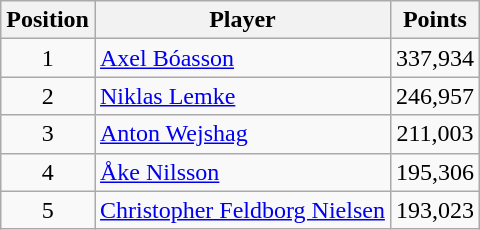<table class=wikitable>
<tr>
<th>Position</th>
<th>Player</th>
<th>Points</th>
</tr>
<tr>
<td align=center>1</td>
<td> <a href='#'>Axel Bóasson</a></td>
<td align=center>337,934</td>
</tr>
<tr>
<td align=center>2</td>
<td> <a href='#'>Niklas Lemke</a></td>
<td align=center>246,957</td>
</tr>
<tr>
<td align=center>3</td>
<td> <a href='#'>Anton Wejshag</a></td>
<td align=center>211,003</td>
</tr>
<tr>
<td align=center>4</td>
<td> <a href='#'>Åke Nilsson</a></td>
<td align=center>195,306</td>
</tr>
<tr>
<td align=center>5</td>
<td> <a href='#'>Christopher Feldborg Nielsen</a></td>
<td align=center>193,023</td>
</tr>
</table>
